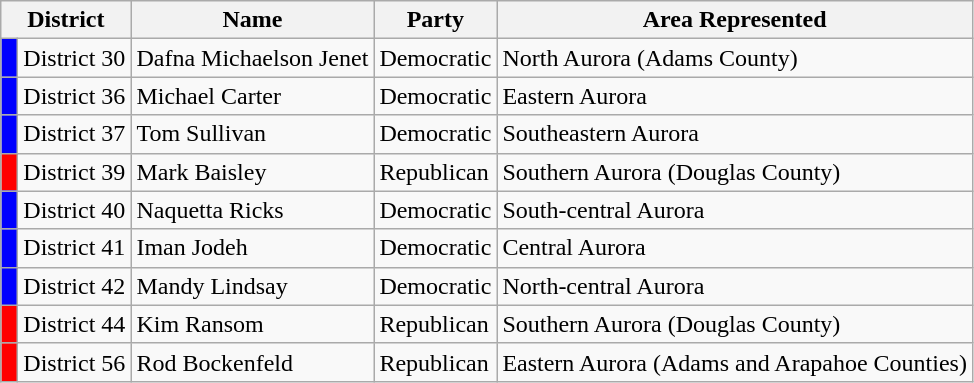<table class="wikitable">
<tr>
<th colspan="2">District</th>
<th>Name</th>
<th>Party</th>
<th>Area Represented</th>
</tr>
<tr>
<td bgcolor=blue> </td>
<td>District 30</td>
<td>Dafna Michaelson Jenet</td>
<td>Democratic</td>
<td>North Aurora (Adams County)</td>
</tr>
<tr>
<td bgcolor=blue> </td>
<td>District 36</td>
<td>Michael Carter</td>
<td>Democratic</td>
<td>Eastern Aurora</td>
</tr>
<tr>
<td bgcolor=blue> </td>
<td>District 37</td>
<td>Tom Sullivan</td>
<td>Democratic</td>
<td>Southeastern Aurora</td>
</tr>
<tr>
<td bgcolor=red> </td>
<td>District 39</td>
<td>Mark Baisley</td>
<td>Republican</td>
<td>Southern Aurora (Douglas County)</td>
</tr>
<tr>
<td bgcolor=blue> </td>
<td>District 40</td>
<td>Naquetta Ricks</td>
<td>Democratic</td>
<td>South-central Aurora</td>
</tr>
<tr>
<td bgcolor=blue> </td>
<td>District 41</td>
<td>Iman Jodeh</td>
<td>Democratic</td>
<td>Central Aurora</td>
</tr>
<tr>
<td bgcolor=blue> </td>
<td>District 42</td>
<td>Mandy Lindsay</td>
<td>Democratic</td>
<td>North-central Aurora</td>
</tr>
<tr>
<td bgcolor=red> </td>
<td>District 44</td>
<td>Kim Ransom</td>
<td>Republican</td>
<td>Southern Aurora (Douglas County)</td>
</tr>
<tr>
<td bgcolor=red> </td>
<td>District 56</td>
<td>Rod Bockenfeld</td>
<td>Republican</td>
<td>Eastern Aurora (Adams and Arapahoe Counties)</td>
</tr>
</table>
